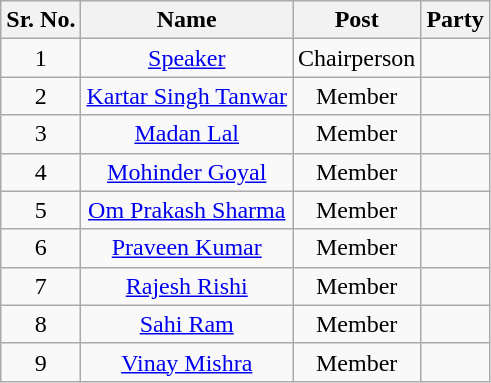<table class="wikitable sortable">
<tr>
<th>Sr. No.</th>
<th>Name</th>
<th>Post</th>
<th colspan="2">Party</th>
</tr>
<tr align="center">
<td>1</td>
<td><a href='#'>Speaker</a></td>
<td>Chairperson</td>
<td></td>
</tr>
<tr align="center">
<td>2</td>
<td><a href='#'>Kartar Singh Tanwar</a></td>
<td>Member</td>
<td></td>
</tr>
<tr align="center">
<td>3</td>
<td><a href='#'>Madan Lal</a></td>
<td>Member</td>
<td></td>
</tr>
<tr align="center">
<td>4</td>
<td><a href='#'>Mohinder Goyal</a></td>
<td>Member</td>
<td></td>
</tr>
<tr align="center">
<td>5</td>
<td><a href='#'>Om Prakash Sharma</a></td>
<td>Member</td>
<td></td>
</tr>
<tr align="center">
<td>6</td>
<td><a href='#'>Praveen Kumar</a></td>
<td>Member</td>
<td></td>
</tr>
<tr align="center">
<td>7</td>
<td><a href='#'>Rajesh Rishi</a></td>
<td>Member</td>
<td></td>
</tr>
<tr align="center">
<td>8</td>
<td><a href='#'>Sahi Ram</a></td>
<td>Member</td>
<td></td>
</tr>
<tr align="center">
<td>9</td>
<td><a href='#'>Vinay Mishra</a></td>
<td>Member</td>
<td></td>
</tr>
</table>
